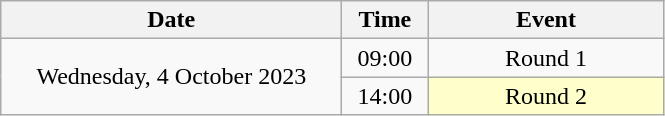<table class = "wikitable" style="text-align:center;">
<tr>
<th width=220>Date</th>
<th width=50>Time</th>
<th width=150>Event</th>
</tr>
<tr>
<td rowspan=2>Wednesday, 4 October 2023</td>
<td>09:00</td>
<td>Round 1</td>
</tr>
<tr>
<td>14:00</td>
<td bgcolor=ffffcc>Round 2</td>
</tr>
</table>
